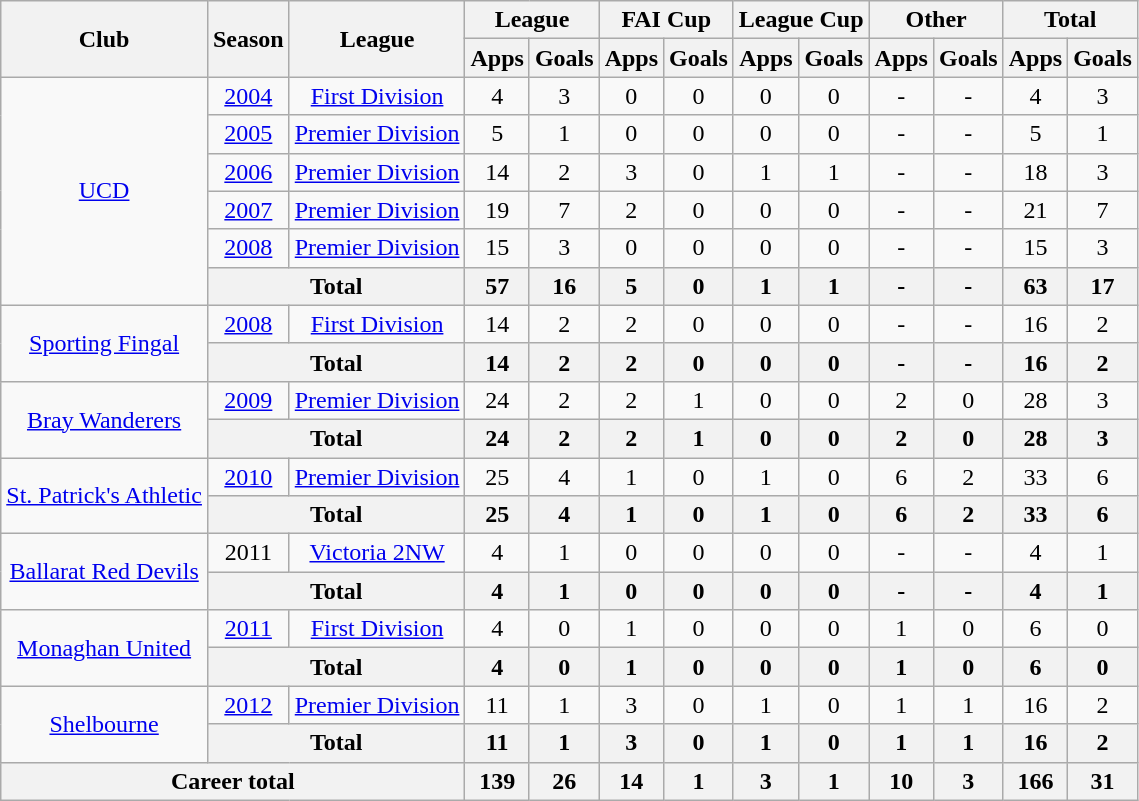<table class="wikitable" style="text-align: center;">
<tr>
<th rowspan="2">Club</th>
<th rowspan="2">Season</th>
<th rowspan="2">League</th>
<th colspan="2">League</th>
<th colspan="2">FAI Cup</th>
<th colspan="2">League Cup</th>
<th colspan="2">Other</th>
<th colspan="2">Total</th>
</tr>
<tr>
<th>Apps</th>
<th>Goals</th>
<th>Apps</th>
<th>Goals</th>
<th>Apps</th>
<th>Goals</th>
<th>Apps</th>
<th>Goals</th>
<th>Apps</th>
<th>Goals</th>
</tr>
<tr>
<td rowspan="6"><a href='#'>UCD</a></td>
<td><a href='#'>2004</a></td>
<td><a href='#'>First Division</a></td>
<td>4</td>
<td>3</td>
<td>0</td>
<td>0</td>
<td>0</td>
<td>0</td>
<td>-</td>
<td>-</td>
<td>4</td>
<td>3</td>
</tr>
<tr>
<td><a href='#'>2005</a></td>
<td><a href='#'>Premier Division</a></td>
<td>5</td>
<td>1</td>
<td>0</td>
<td>0</td>
<td>0</td>
<td>0</td>
<td>-</td>
<td>-</td>
<td>5</td>
<td>1</td>
</tr>
<tr>
<td><a href='#'>2006</a></td>
<td><a href='#'>Premier Division</a></td>
<td>14</td>
<td>2</td>
<td>3</td>
<td>0</td>
<td>1</td>
<td>1</td>
<td>-</td>
<td>-</td>
<td>18</td>
<td>3</td>
</tr>
<tr>
<td><a href='#'>2007</a></td>
<td><a href='#'>Premier Division</a></td>
<td>19</td>
<td>7</td>
<td>2</td>
<td>0</td>
<td>0</td>
<td>0</td>
<td>-</td>
<td>-</td>
<td>21</td>
<td>7</td>
</tr>
<tr>
<td><a href='#'>2008</a></td>
<td><a href='#'>Premier Division</a></td>
<td>15</td>
<td>3</td>
<td>0</td>
<td>0</td>
<td>0</td>
<td>0</td>
<td>-</td>
<td>-</td>
<td>15</td>
<td>3</td>
</tr>
<tr>
<th colspan="2">Total</th>
<th>57</th>
<th>16</th>
<th>5</th>
<th>0</th>
<th>1</th>
<th>1</th>
<th>-</th>
<th>-</th>
<th>63</th>
<th>17</th>
</tr>
<tr>
<td rowspan="2"><a href='#'>Sporting Fingal</a></td>
<td><a href='#'>2008</a></td>
<td><a href='#'>First Division</a></td>
<td>14</td>
<td>2</td>
<td>2</td>
<td>0</td>
<td>0</td>
<td>0</td>
<td>-</td>
<td>-</td>
<td>16</td>
<td>2</td>
</tr>
<tr>
<th colspan="2">Total</th>
<th>14</th>
<th>2</th>
<th>2</th>
<th>0</th>
<th>0</th>
<th>0</th>
<th>-</th>
<th>-</th>
<th>16</th>
<th>2</th>
</tr>
<tr>
<td rowspan="2"><a href='#'>Bray Wanderers</a></td>
<td><a href='#'>2009</a></td>
<td><a href='#'>Premier Division</a></td>
<td>24</td>
<td>2</td>
<td>2</td>
<td>1</td>
<td>0</td>
<td>0</td>
<td>2</td>
<td>0</td>
<td>28</td>
<td>3</td>
</tr>
<tr>
<th colspan="2">Total</th>
<th>24</th>
<th>2</th>
<th>2</th>
<th>1</th>
<th>0</th>
<th>0</th>
<th>2</th>
<th>0</th>
<th>28</th>
<th>3</th>
</tr>
<tr>
<td rowspan="2"><a href='#'>St. Patrick's Athletic</a></td>
<td><a href='#'>2010</a></td>
<td><a href='#'>Premier Division</a></td>
<td>25</td>
<td>4</td>
<td>1</td>
<td>0</td>
<td>1</td>
<td>0</td>
<td>6</td>
<td>2</td>
<td>33</td>
<td>6</td>
</tr>
<tr>
<th colspan="2">Total</th>
<th>25</th>
<th>4</th>
<th>1</th>
<th>0</th>
<th>1</th>
<th>0</th>
<th>6</th>
<th>2</th>
<th>33</th>
<th>6</th>
</tr>
<tr>
<td rowspan="2"><a href='#'>Ballarat Red Devils</a></td>
<td>2011</td>
<td><a href='#'>Victoria 2NW</a></td>
<td>4</td>
<td>1</td>
<td>0</td>
<td>0</td>
<td>0</td>
<td>0</td>
<td>-</td>
<td>-</td>
<td>4</td>
<td>1</td>
</tr>
<tr>
<th colspan="2">Total</th>
<th>4</th>
<th>1</th>
<th>0</th>
<th>0</th>
<th>0</th>
<th>0</th>
<th>-</th>
<th>-</th>
<th>4</th>
<th>1</th>
</tr>
<tr>
<td rowspan="2"><a href='#'>Monaghan United</a></td>
<td><a href='#'>2011</a></td>
<td><a href='#'>First Division</a></td>
<td>4</td>
<td>0</td>
<td>1</td>
<td>0</td>
<td>0</td>
<td>0</td>
<td>1</td>
<td>0</td>
<td>6</td>
<td>0</td>
</tr>
<tr>
<th colspan="2">Total</th>
<th>4</th>
<th>0</th>
<th>1</th>
<th>0</th>
<th>0</th>
<th>0</th>
<th>1</th>
<th>0</th>
<th>6</th>
<th>0</th>
</tr>
<tr>
<td rowspan="2"><a href='#'>Shelbourne</a></td>
<td><a href='#'>2012</a></td>
<td><a href='#'>Premier Division</a></td>
<td>11</td>
<td>1</td>
<td>3</td>
<td>0</td>
<td>1</td>
<td>0</td>
<td>1</td>
<td>1</td>
<td>16</td>
<td>2</td>
</tr>
<tr>
<th colspan="2">Total</th>
<th>11</th>
<th>1</th>
<th>3</th>
<th>0</th>
<th>1</th>
<th>0</th>
<th>1</th>
<th>1</th>
<th>16</th>
<th>2</th>
</tr>
<tr>
<th colspan="3">Career total</th>
<th>139</th>
<th>26</th>
<th>14</th>
<th>1</th>
<th>3</th>
<th>1</th>
<th>10</th>
<th>3</th>
<th>166</th>
<th>31</th>
</tr>
</table>
